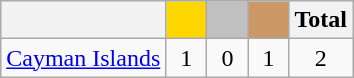<table class="wikitable">
<tr>
<th></th>
<th style="background-color:gold">        </th>
<th style="background-color:silver">      </th>
<th style="background-color:#CC9966">      </th>
<th>Total</th>
</tr>
<tr align="center">
<td> <a href='#'>Cayman Islands</a></td>
<td>1</td>
<td>0</td>
<td>1</td>
<td>2</td>
</tr>
</table>
